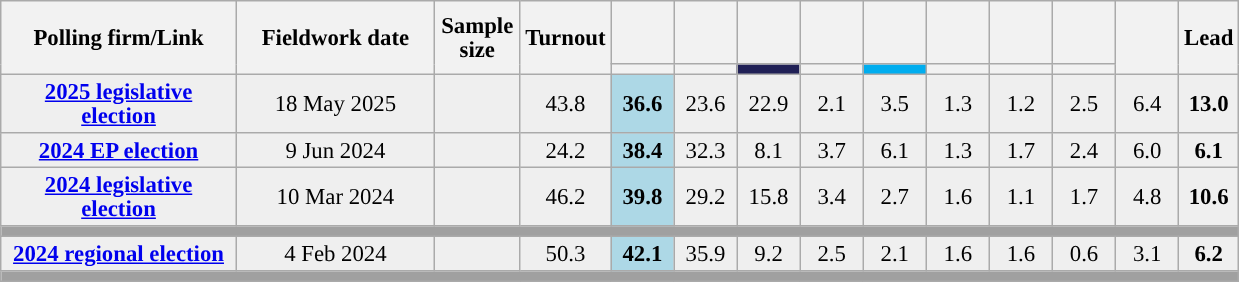<table class="wikitable collapsible sortable" style="text-align:center; font-size:95%; line-height:16px;">
<tr style="height:42px;">
<th style="width:150px;" rowspan="2">Polling firm/Link</th>
<th style="width:125px;" rowspan="2">Fieldwork date</th>
<th class="unsortable" style="width:50px;" rowspan="2">Sample size</th>
<th class="unsortable" style="width:45px;" rowspan="2">Turnout</th>
<th class="unsortable" style="width:35px;"></th>
<th class="unsortable" style="width:35px;"></th>
<th class="unsortable" style="width:35px;" class="unsortable" style="width:35px;"></th>
<th class="unsortable" style="width:35px;"></th>
<th class="unsortable" style="width:35px;"></th>
<th class="unsortable" style="width:35px;"></th>
<th class="sortable" style="width:35px;"></th>
<th class="sortable" style="width:35px;"></th>
<th class="unsortable" style="width:35px;" rowspan="2"></th>
<th class="unsortable" style="width:30px;" rowspan="2">Lead</th>
</tr>
<tr>
<th class="unsortable" style="color:inherit;background:"></th>
<th class="unsortable" style="color:inherit;background:"></th>
<th class="unsortable" style="color:inherit;background:#202056;"></th>
<th class="unsortable" style="color:inherit;background:"></th>
<th class="unsortable" style="color:inherit;background:#00ADEF;"></th>
<th class="unsortable" style="color:inherit;background:"></th>
<th class="sortable" style="color:inherit;background:"></th>
<th class="sortable" style="color:inherit;background:"></th>
</tr>
<tr style="background:#EFEFEF;">
<td><a href='#'><strong>2025 legislative election</strong></a></td>
<td data-sort-value="2025-05-18">18 May 2025</td>
<td></td>
<td>43.8</td>
<td style="background:lightblue"><strong>36.6</strong><br></td>
<td>23.6<br></td>
<td>22.9<br></td>
<td>2.1<br></td>
<td>3.5<br></td>
<td>1.3<br></td>
<td>1.2<br></td>
<td>2.5<br></td>
<td>6.4<br></td>
<td style="background:"><strong>13.0</strong></td>
</tr>
<tr style="background:#EFEFEF;">
<td><strong><a href='#'>2024 EP election</a></strong></td>
<td data-sort-value="2024-06-09">9 Jun 2024</td>
<td></td>
<td>24.2</td>
<td style="background:lightblue"><strong>38.4</strong><br></td>
<td>32.3<br></td>
<td>8.1<br></td>
<td>3.7<br></td>
<td>6.1<br></td>
<td>1.3<br></td>
<td>1.7<br></td>
<td>2.4<br></td>
<td>6.0<br></td>
<td style="background:"><strong>6.1</strong></td>
</tr>
<tr style="background:#EFEFEF;">
<td><a href='#'><strong>2024 legislative election</strong></a></td>
<td data-sort-value="2024-03-10">10 Mar 2024</td>
<td></td>
<td>46.2</td>
<td style="background:lightblue"><strong>39.8</strong><br></td>
<td>29.2<br></td>
<td>15.8<br></td>
<td>3.4<br></td>
<td>2.7<br></td>
<td>1.6<br></td>
<td>1.1<br></td>
<td>1.7<br></td>
<td>4.8<br></td>
<td style="background:"><strong>10.6</strong></td>
</tr>
<tr>
<td colspan="18" style="background:#A0A0A0"></td>
</tr>
<tr style="background:#EFEFEF;">
<td><strong><a href='#'>2024 regional election</a></strong></td>
<td data-sort-value="2024-02-04">4 Feb 2024</td>
<td></td>
<td>50.3</td>
<td style="background:lightblue"><strong>42.1</strong><br></td>
<td>35.9<br></td>
<td>9.2<br></td>
<td>2.5<br></td>
<td>2.1<br></td>
<td>1.6<br></td>
<td>1.6<br></td>
<td>0.6<br></td>
<td>3.1<br></td>
<td style="background:"><strong>6.2</strong></td>
</tr>
<tr>
<td colspan="18" style="background:#A0A0A0"></td>
</tr>
</table>
